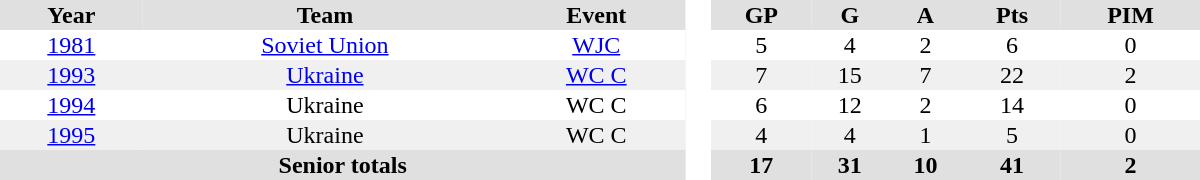<table border="0" cellpadding="1" cellspacing="0" style="text-align:center; width:50em">
<tr ALIGN="center" bgcolor="#e0e0e0">
<th>Year</th>
<th>Team</th>
<th>Event</th>
<th ALIGN="center" rowspan="99" bgcolor="#ffffff"> </th>
<th>GP</th>
<th>G</th>
<th>A</th>
<th>Pts</th>
<th>PIM</th>
</tr>
<tr>
<td><a href='#'>1981</a></td>
<td><a href='#'>Soviet Union</a></td>
<td><a href='#'>WJC</a></td>
<td>5</td>
<td>4</td>
<td>2</td>
<td>6</td>
<td>0</td>
</tr>
<tr bgcolor="#f0f0f0">
<td><a href='#'>1993</a></td>
<td><a href='#'>Ukraine</a></td>
<td><a href='#'>WC C</a></td>
<td>7</td>
<td>15</td>
<td>7</td>
<td>22</td>
<td>2</td>
</tr>
<tr>
<td><a href='#'>1994</a></td>
<td>Ukraine</td>
<td>WC C</td>
<td>6</td>
<td>12</td>
<td>2</td>
<td>14</td>
<td>0</td>
</tr>
<tr bgcolor="#f0f0f0">
<td><a href='#'>1995</a></td>
<td>Ukraine</td>
<td>WC C</td>
<td>4</td>
<td>4</td>
<td>1</td>
<td>5</td>
<td>0</td>
</tr>
<tr bgcolor="#e0e0e0">
<th colspan=3>Senior totals</th>
<th>17</th>
<th>31</th>
<th>10</th>
<th>41</th>
<th>2</th>
</tr>
</table>
